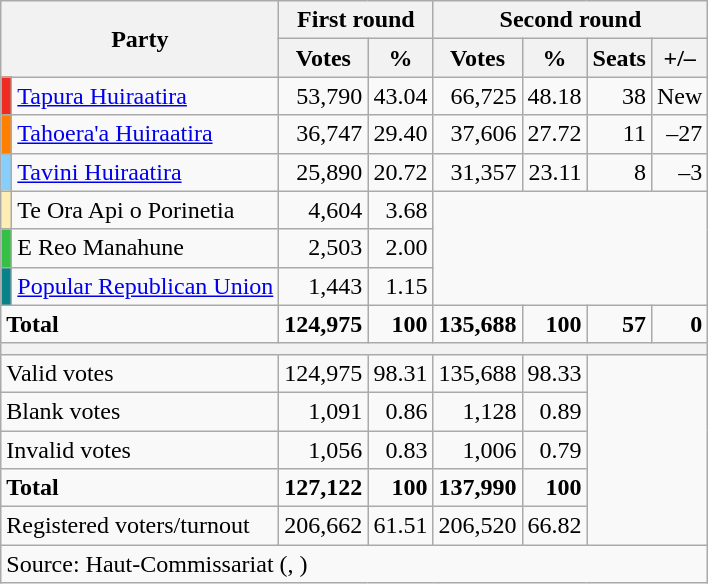<table class=wikitable style=text-align:right>
<tr>
<th colspan=2 rowspan=2>Party</th>
<th colspan=2>First round</th>
<th colspan=4>Second round</th>
</tr>
<tr>
<th>Votes</th>
<th>%</th>
<th>Votes</th>
<th>%</th>
<th>Seats</th>
<th>+/–</th>
</tr>
<tr>
<td bgcolor="#EE2C21"></td>
<td align=left><a href='#'>Tapura Huiraatira</a></td>
<td>53,790</td>
<td>43.04</td>
<td>66,725</td>
<td>48.18</td>
<td>38</td>
<td>New</td>
</tr>
<tr>
<td bgcolor="#FF7F00"></td>
<td align=left><a href='#'>Tahoera'a Huiraatira</a></td>
<td>36,747</td>
<td>29.40</td>
<td>37,606</td>
<td>27.72</td>
<td>11</td>
<td>–27</td>
</tr>
<tr>
<td bgcolor="#87CEFA"></td>
<td align=left><a href='#'>Tavini Huiraatira</a></td>
<td>25,890</td>
<td>20.72</td>
<td>31,357</td>
<td>23.11</td>
<td>8</td>
<td>–3</td>
</tr>
<tr>
<td bgcolor="#FEEEB3"></td>
<td align=left>Te Ora Api o Porinetia</td>
<td>4,604</td>
<td>3.68</td>
<td colspan=4 rowspan=3></td>
</tr>
<tr>
<td bgcolor="#34C045"></td>
<td align=left>E Reo Manahune</td>
<td>2,503</td>
<td>2.00</td>
</tr>
<tr>
<td bgcolor="#088189"></td>
<td align=left><a href='#'>Popular Republican Union</a></td>
<td>1,443</td>
<td>1.15</td>
</tr>
<tr>
<td align=left colspan=2><strong>Total</strong></td>
<td><strong>124,975</strong></td>
<td><strong>100</strong></td>
<td><strong>135,688</strong></td>
<td><strong>100</strong></td>
<td><strong>57</strong></td>
<td><strong>0</strong></td>
</tr>
<tr>
<th colspan=8></th>
</tr>
<tr>
<td align=left colspan=2>Valid votes</td>
<td>124,975</td>
<td>98.31</td>
<td>135,688</td>
<td>98.33</td>
<td colspan=2 rowspan=5></td>
</tr>
<tr>
<td align=left colspan=2>Blank votes</td>
<td>1,091</td>
<td>0.86</td>
<td>1,128</td>
<td>0.89</td>
</tr>
<tr>
<td align=left colspan=2>Invalid votes</td>
<td>1,056</td>
<td>0.83</td>
<td>1,006</td>
<td>0.79</td>
</tr>
<tr>
<td align=left colspan=2><strong>Total</strong></td>
<td><strong>127,122</strong></td>
<td><strong>100</strong></td>
<td><strong>137,990</strong></td>
<td><strong>100</strong></td>
</tr>
<tr>
<td align=left colspan=2>Registered voters/turnout</td>
<td>206,662</td>
<td>61.51</td>
<td>206,520</td>
<td>66.82</td>
</tr>
<tr>
<td align=left colspan=8>Source: Haut-Commissariat (, )</td>
</tr>
</table>
